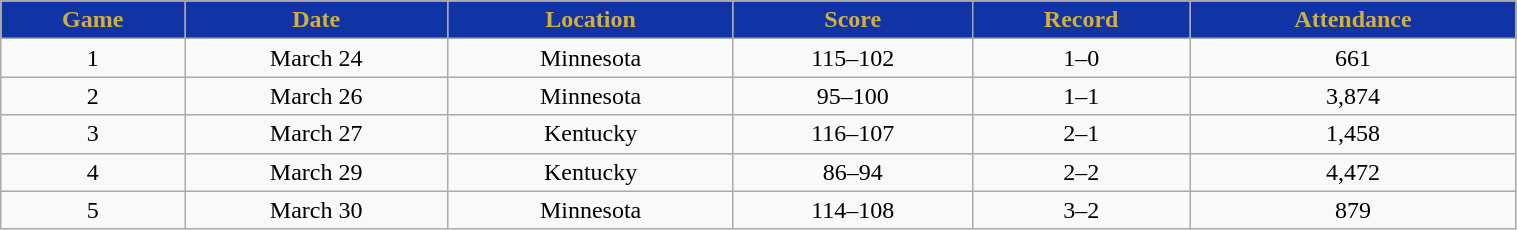<table class="wikitable" style="width:80%;">
<tr style="text-align:center; background:#1034A6; color:#D4AF37;">
<td><strong>Game</strong></td>
<td><strong>Date</strong></td>
<td><strong>Location</strong></td>
<td><strong>Score</strong></td>
<td><strong>Record</strong></td>
<td><strong>Attendance</strong></td>
</tr>
<tr style="text-align:center;" bgcolor="">
<td>1</td>
<td>March 24</td>
<td>Minnesota</td>
<td>115–102</td>
<td>1–0</td>
<td>661</td>
</tr>
<tr style="text-align:center;" bgcolor="">
<td>2</td>
<td>March 26</td>
<td>Minnesota</td>
<td>95–100</td>
<td>1–1</td>
<td>3,874</td>
</tr>
<tr style="text-align:center;" bgcolor="">
<td>3</td>
<td>March 27</td>
<td>Kentucky</td>
<td>116–107</td>
<td>2–1</td>
<td>1,458</td>
</tr>
<tr style="text-align:center;" bgcolor="">
<td>4</td>
<td>March 29</td>
<td>Kentucky</td>
<td>86–94</td>
<td>2–2</td>
<td>4,472</td>
</tr>
<tr style="text-align:center;" bgcolor="">
<td>5</td>
<td>March 30</td>
<td>Minnesota</td>
<td>114–108</td>
<td>3–2</td>
<td>879</td>
</tr>
</table>
